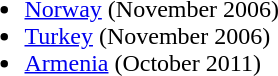<table>
<tr>
<td colspan=2></td>
</tr>
<tr>
<td><br><ul><li> <a href='#'>Norway</a> (November 2006)</li><li> <a href='#'>Turkey</a> (November 2006)</li><li> <a href='#'>Armenia</a> (October 2011)</li></ul></td>
</tr>
</table>
